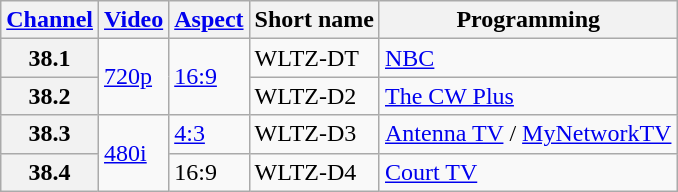<table class="wikitable">
<tr>
<th scope = "col"><a href='#'>Channel</a></th>
<th scope = "col"><a href='#'>Video</a></th>
<th scope = "col"><a href='#'>Aspect</a></th>
<th scope = "col">Short name</th>
<th scope = "col">Programming</th>
</tr>
<tr>
<th scope = "row">38.1</th>
<td rowspan=2><a href='#'>720p</a></td>
<td rowspan=2><a href='#'>16:9</a></td>
<td>WLTZ-DT</td>
<td><a href='#'>NBC</a></td>
</tr>
<tr>
<th scope = "row">38.2</th>
<td>WLTZ-D2</td>
<td><a href='#'>The CW Plus</a></td>
</tr>
<tr>
<th scope = "row">38.3</th>
<td rowspan=2><a href='#'>480i</a></td>
<td><a href='#'>4:3</a></td>
<td>WLTZ-D3</td>
<td><a href='#'>Antenna TV</a> / <a href='#'>MyNetworkTV</a></td>
</tr>
<tr>
<th scope = "row">38.4</th>
<td>16:9</td>
<td>WLTZ-D4</td>
<td><a href='#'>Court TV</a></td>
</tr>
</table>
